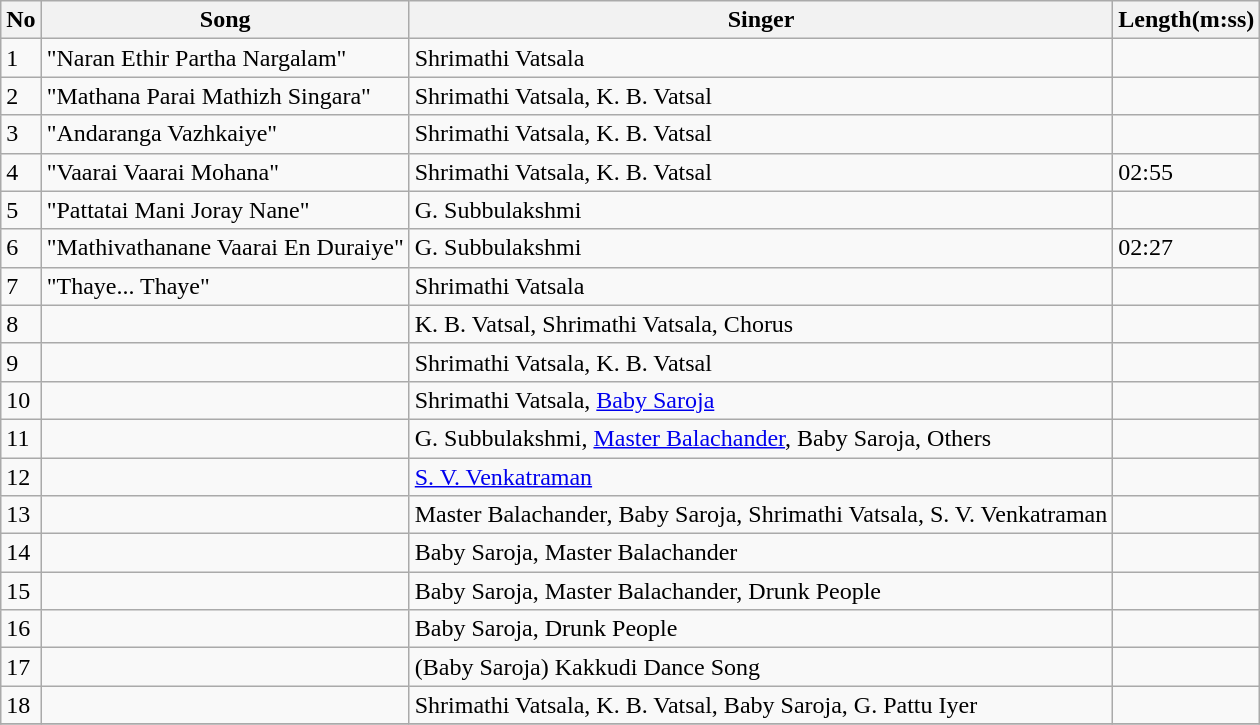<table class="wikitable">
<tr>
<th>No</th>
<th>Song</th>
<th>Singer</th>
<th>Length(m:ss)</th>
</tr>
<tr>
<td>1</td>
<td>"Naran Ethir Partha Nargalam"</td>
<td>Shrimathi Vatsala</td>
<td></td>
</tr>
<tr>
<td>2</td>
<td>"Mathana Parai Mathizh Singara"</td>
<td>Shrimathi Vatsala, K. B. Vatsal</td>
<td></td>
</tr>
<tr>
<td>3</td>
<td>"Andaranga Vazhkaiye"</td>
<td>Shrimathi Vatsala, K. B. Vatsal</td>
<td></td>
</tr>
<tr>
<td>4</td>
<td>"Vaarai Vaarai Mohana"</td>
<td>Shrimathi Vatsala, K. B. Vatsal</td>
<td>02:55</td>
</tr>
<tr>
<td>5</td>
<td>"Pattatai Mani Joray Nane"</td>
<td>G. Subbulakshmi</td>
<td></td>
</tr>
<tr>
<td>6</td>
<td>"Mathivathanane Vaarai En Duraiye"</td>
<td>G. Subbulakshmi</td>
<td>02:27</td>
</tr>
<tr>
<td>7</td>
<td>"Thaye... Thaye"</td>
<td>Shrimathi Vatsala</td>
<td></td>
</tr>
<tr>
<td>8</td>
<td></td>
<td>K. B. Vatsal, Shrimathi Vatsala, Chorus</td>
<td></td>
</tr>
<tr>
<td>9</td>
<td></td>
<td>Shrimathi Vatsala, K. B. Vatsal</td>
<td></td>
</tr>
<tr>
<td>10</td>
<td></td>
<td>Shrimathi Vatsala, <a href='#'>Baby Saroja</a></td>
<td></td>
</tr>
<tr>
<td>11</td>
<td></td>
<td>G. Subbulakshmi, <a href='#'>Master Balachander</a>, Baby Saroja, Others</td>
<td></td>
</tr>
<tr>
<td>12</td>
<td></td>
<td><a href='#'>S. V. Venkatraman</a></td>
<td></td>
</tr>
<tr>
<td>13</td>
<td></td>
<td>Master Balachander, Baby Saroja, Shrimathi Vatsala, S. V. Venkatraman</td>
<td></td>
</tr>
<tr>
<td>14</td>
<td></td>
<td>Baby Saroja, Master Balachander</td>
<td></td>
</tr>
<tr>
<td>15</td>
<td></td>
<td>Baby Saroja, Master Balachander, Drunk People</td>
<td></td>
</tr>
<tr>
<td>16</td>
<td></td>
<td>Baby Saroja, Drunk People</td>
<td></td>
</tr>
<tr>
<td>17</td>
<td></td>
<td>(Baby Saroja) Kakkudi Dance Song</td>
<td></td>
</tr>
<tr>
<td>18</td>
<td></td>
<td>Shrimathi Vatsala, K. B. Vatsal, Baby Saroja, G. Pattu Iyer</td>
<td></td>
</tr>
<tr>
</tr>
</table>
